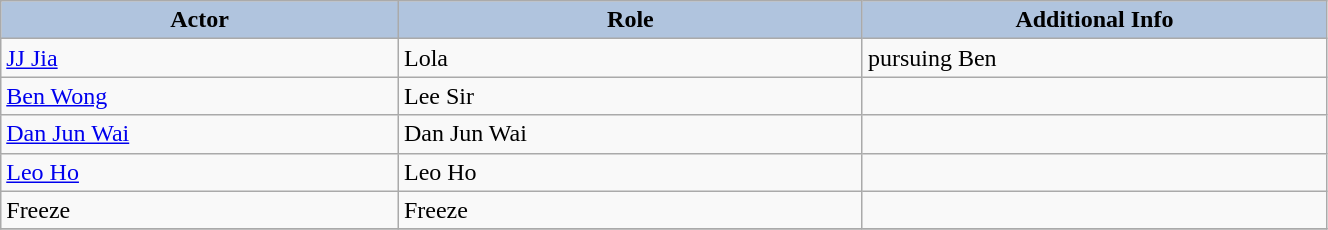<table class="wikitable" width="70%">
<tr>
<th style="background:#b0c4de;" width="30%">Actor</th>
<th style="background:#b0c4de;" width="35%">Role</th>
<th style="background:#b0c4de;" width="35%">Additional Info</th>
</tr>
<tr>
<td><a href='#'>JJ Jia</a></td>
<td>Lola</td>
<td>pursuing Ben</td>
</tr>
<tr>
<td><a href='#'>Ben Wong</a></td>
<td>Lee Sir</td>
<td></td>
</tr>
<tr>
<td><a href='#'>Dan Jun Wai</a></td>
<td>Dan Jun Wai</td>
<td></td>
</tr>
<tr>
<td><a href='#'>Leo Ho</a></td>
<td>Leo Ho</td>
<td></td>
</tr>
<tr>
<td>Freeze</td>
<td>Freeze</td>
<td></td>
</tr>
<tr>
</tr>
</table>
